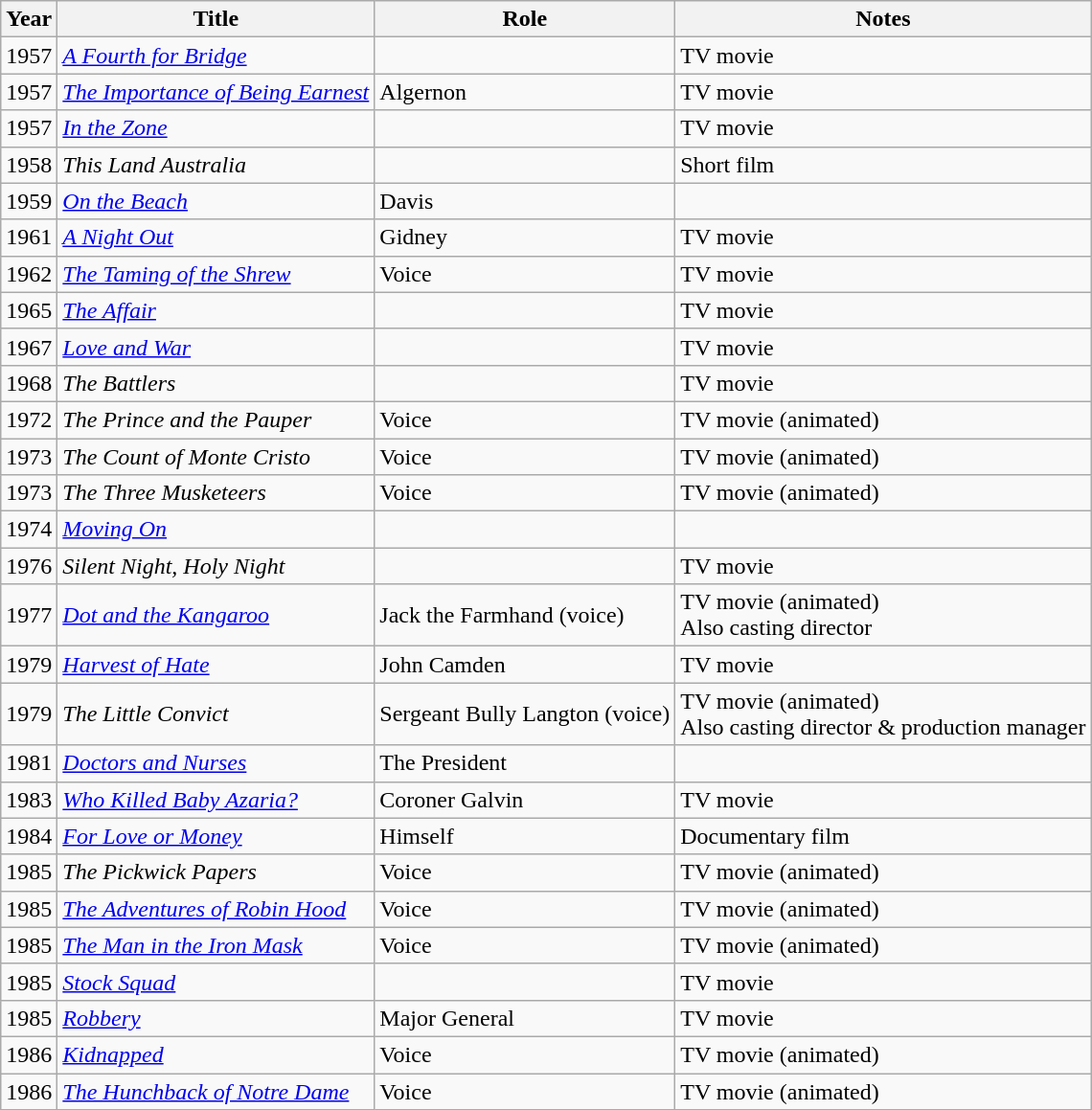<table class="wikitable">
<tr>
<th>Year</th>
<th>Title</th>
<th>Role</th>
<th>Notes</th>
</tr>
<tr>
<td>1957</td>
<td><em><a href='#'>A Fourth for Bridge</a></em></td>
<td></td>
<td>TV movie</td>
</tr>
<tr>
<td>1957</td>
<td><em><a href='#'>The Importance of Being Earnest</a></em></td>
<td>Algernon</td>
<td>TV movie</td>
</tr>
<tr>
<td>1957</td>
<td><em><a href='#'>In the Zone</a></em></td>
<td></td>
<td>TV movie</td>
</tr>
<tr>
<td>1958</td>
<td><em>This Land Australia</em></td>
<td></td>
<td>Short film</td>
</tr>
<tr>
<td>1959</td>
<td><em><a href='#'>On the Beach</a></em></td>
<td>Davis</td>
<td></td>
</tr>
<tr>
<td>1961</td>
<td><em><a href='#'>A Night Out</a></em></td>
<td>Gidney</td>
<td>TV movie</td>
</tr>
<tr>
<td>1962</td>
<td><em><a href='#'>The Taming of the Shrew</a></em></td>
<td>Voice</td>
<td>TV movie</td>
</tr>
<tr>
<td>1965</td>
<td><em><a href='#'>The Affair</a></em></td>
<td></td>
<td>TV movie</td>
</tr>
<tr>
<td>1967</td>
<td><em><a href='#'>Love and War</a></em></td>
<td></td>
<td>TV movie</td>
</tr>
<tr>
<td>1968</td>
<td><em>The Battlers</em></td>
<td></td>
<td>TV movie</td>
</tr>
<tr>
<td>1972</td>
<td><em>The Prince and the Pauper</em></td>
<td>Voice</td>
<td>TV movie (animated)</td>
</tr>
<tr>
<td>1973</td>
<td><em>The Count of Monte Cristo</em></td>
<td>Voice</td>
<td>TV movie (animated)</td>
</tr>
<tr>
<td>1973</td>
<td><em>The Three Musketeers</em></td>
<td>Voice</td>
<td>TV movie (animated)</td>
</tr>
<tr>
<td>1974</td>
<td><em><a href='#'>Moving On</a></em></td>
<td></td>
<td></td>
</tr>
<tr>
<td>1976</td>
<td><em>Silent Night, Holy Night</em></td>
<td></td>
<td>TV movie</td>
</tr>
<tr>
<td>1977</td>
<td><em><a href='#'>Dot and the Kangaroo</a></em></td>
<td>Jack the Farmhand (voice)</td>
<td>TV movie (animated)<br>Also casting director</td>
</tr>
<tr>
<td>1979</td>
<td><em><a href='#'>Harvest of Hate</a></em></td>
<td>John Camden</td>
<td>TV movie</td>
</tr>
<tr>
<td>1979</td>
<td><em>The Little Convict</em></td>
<td>Sergeant Bully Langton (voice)</td>
<td>TV movie (animated)<br>Also casting director & production manager</td>
</tr>
<tr>
<td>1981</td>
<td><em><a href='#'>Doctors and Nurses</a></em></td>
<td>The President</td>
<td></td>
</tr>
<tr>
<td>1983</td>
<td><em><a href='#'>Who Killed Baby Azaria?</a></em></td>
<td>Coroner Galvin</td>
<td>TV movie</td>
</tr>
<tr>
<td>1984</td>
<td><em><a href='#'>For Love or Money</a></em></td>
<td>Himself</td>
<td>Documentary film</td>
</tr>
<tr>
<td>1985</td>
<td><em>The Pickwick Papers</em></td>
<td>Voice</td>
<td>TV movie (animated)</td>
</tr>
<tr>
<td>1985</td>
<td><em><a href='#'>The Adventures of Robin Hood</a></em></td>
<td>Voice</td>
<td>TV movie (animated)</td>
</tr>
<tr>
<td>1985</td>
<td><em><a href='#'>The Man in the Iron Mask</a></em></td>
<td>Voice</td>
<td>TV movie (animated)</td>
</tr>
<tr>
<td>1985</td>
<td><em><a href='#'>Stock Squad</a></em></td>
<td></td>
<td>TV movie</td>
</tr>
<tr>
<td>1985</td>
<td><em><a href='#'>Robbery</a></em></td>
<td>Major General</td>
<td>TV movie</td>
</tr>
<tr>
<td>1986</td>
<td><em><a href='#'>Kidnapped</a></em></td>
<td>Voice</td>
<td>TV movie (animated)</td>
</tr>
<tr>
<td>1986</td>
<td><em><a href='#'>The Hunchback of Notre Dame</a></em></td>
<td>Voice</td>
<td>TV movie (animated)</td>
</tr>
</table>
